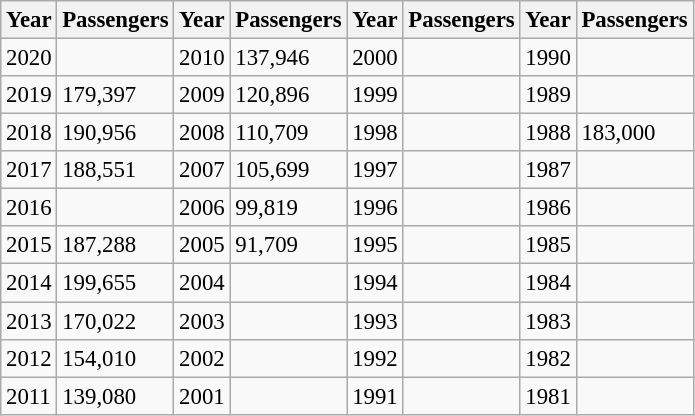<table class="wikitable" style="font-size: 95%">
<tr>
<th>Year</th>
<th>Passengers</th>
<th>Year</th>
<th>Passengers</th>
<th>Year</th>
<th>Passengers</th>
<th>Year</th>
<th>Passengers</th>
</tr>
<tr>
<td>2020</td>
<td></td>
<td>2010</td>
<td>137,946</td>
<td>2000</td>
<td></td>
<td>1990</td>
<td></td>
</tr>
<tr>
<td>2019</td>
<td>179,397</td>
<td>2009</td>
<td>120,896</td>
<td>1999</td>
<td></td>
<td>1989</td>
<td></td>
</tr>
<tr>
<td>2018</td>
<td>190,956</td>
<td>2008</td>
<td>110,709</td>
<td>1998</td>
<td></td>
<td>1988</td>
<td>183,000</td>
</tr>
<tr>
<td>2017</td>
<td>188,551</td>
<td>2007</td>
<td>105,699</td>
<td>1997</td>
<td></td>
<td>1987</td>
<td></td>
</tr>
<tr>
<td>2016</td>
<td></td>
<td>2006</td>
<td>99,819</td>
<td>1996</td>
<td></td>
<td>1986</td>
<td></td>
</tr>
<tr>
<td>2015</td>
<td>187,288</td>
<td>2005</td>
<td>91,709</td>
<td>1995</td>
<td></td>
<td>1985</td>
<td></td>
</tr>
<tr>
<td>2014</td>
<td>199,655</td>
<td>2004</td>
<td></td>
<td>1994</td>
<td></td>
<td>1984</td>
<td></td>
</tr>
<tr>
<td>2013</td>
<td>170,022</td>
<td>2003</td>
<td></td>
<td>1993</td>
<td></td>
<td>1983</td>
<td></td>
</tr>
<tr>
<td>2012</td>
<td>154,010</td>
<td>2002</td>
<td></td>
<td>1992</td>
<td></td>
<td>1982</td>
<td></td>
</tr>
<tr>
<td>2011</td>
<td>139,080</td>
<td>2001</td>
<td></td>
<td>1991</td>
<td></td>
<td>1981</td>
<td></td>
</tr>
</table>
